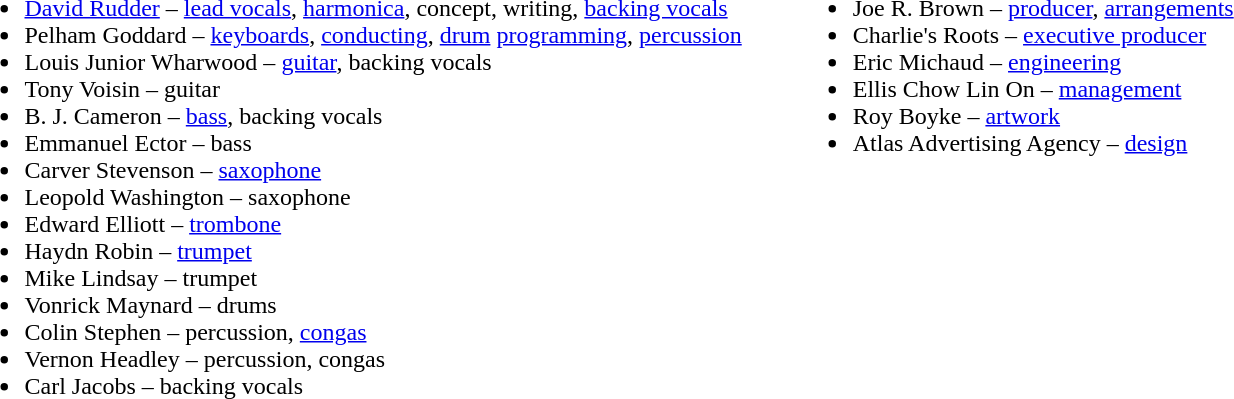<table style="background:transparent none;border:0 transparent none">
<tr>
<td style="vertical-align:top;padding-right:1em"><br><ul><li><a href='#'>David Rudder</a> – <a href='#'>lead vocals</a>, <a href='#'>harmonica</a>, concept, writing, <a href='#'>backing vocals</a></li><li>Pelham Goddard – <a href='#'>keyboards</a>, <a href='#'>conducting</a>, <a href='#'>drum</a> <a href='#'>programming</a>, <a href='#'>percussion</a></li><li>Louis Junior Wharwood – <a href='#'>guitar</a>, backing vocals</li><li>Tony Voisin – guitar</li><li>B. J. Cameron – <a href='#'>bass</a>, backing vocals</li><li>Emmanuel Ector – bass</li><li>Carver Stevenson – <a href='#'>saxophone</a></li><li>Leopold Washington – saxophone</li><li>Edward Elliott – <a href='#'>trombone</a></li><li>Haydn Robin – <a href='#'>trumpet</a></li><li>Mike Lindsay – trumpet</li><li>Vonrick Maynard – drums</li><li>Colin Stephen – percussion, <a href='#'>congas</a></li><li>Vernon Headley – percussion, congas</li><li>Carl Jacobs – backing vocals</li></ul></td>
<td style="vertical-align:top;padding-left:1em"><br><ul><li>Joe R. Brown – <a href='#'>producer</a>, <a href='#'>arrangements</a></li><li>Charlie's Roots – <a href='#'>executive producer</a></li><li>Eric Michaud – <a href='#'>engineering</a></li><li>Ellis Chow Lin On – <a href='#'>management</a></li><li>Roy Boyke – <a href='#'>artwork</a></li><li>Atlas Advertising Agency – <a href='#'>design</a></li></ul></td>
</tr>
</table>
